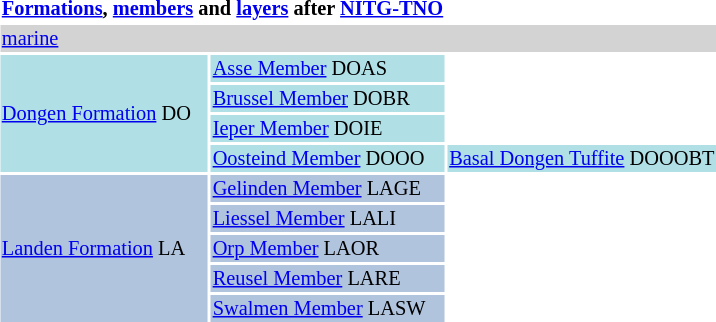<table class="toccolours" style="float:right; margin-left: 1em; margin-bottom: 1em; font-size: 85%;">
<tr>
<td colspan="2"><strong><a href='#'>Formations</a>, <a href='#'>members</a> and <a href='#'>layers</a> after <a href='#'>NITG-TNO</a></strong></td>
</tr>
<tr>
<td bgcolor="Lightgrey" colspan="3"><a href='#'>marine</a></td>
</tr>
<tr>
<td rowspan="4" bgcolor="Powderblue"><a href='#'>Dongen Formation</a> DO</td>
<td bgcolor="Powderblue"><a href='#'>Asse Member</a> DOAS</td>
</tr>
<tr>
<td bgcolor="Powderblue"><a href='#'>Brussel Member</a> DOBR</td>
</tr>
<tr>
<td bgcolor="Powderblue"><a href='#'>Ieper Member</a> DOIE</td>
</tr>
<tr>
<td bgcolor="Powderblue"><a href='#'>Oosteind Member</a> DOOO</td>
<td bgcolor="Powderblue"><a href='#'>Basal Dongen Tuffite</a> DOOOBT</td>
</tr>
<tr>
<td rowspan="5" bgcolor="Lightsteelblue"><a href='#'>Landen Formation</a> LA</td>
<td bgcolor="Lightsteelblue"><a href='#'>Gelinden Member</a> LAGE</td>
</tr>
<tr>
<td bgcolor="Lightsteelblue"><a href='#'>Liessel Member</a> LALI</td>
</tr>
<tr>
<td bgcolor="Lightsteelblue"><a href='#'>Orp Member</a> LAOR</td>
</tr>
<tr>
<td bgcolor="Lightsteelblue"><a href='#'>Reusel Member</a> LARE</td>
</tr>
<tr>
<td bgcolor="Lightsteelblue"><a href='#'>Swalmen Member</a> LASW</td>
</tr>
</table>
